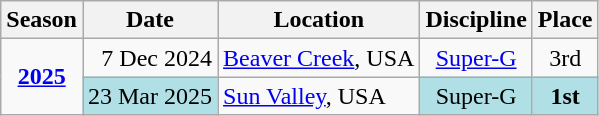<table class=wikitable style="text-align:center">
<tr>
<th>Season</th>
<th>Date</th>
<th>Location</th>
<th>Discipline</th>
<th>Place</th>
</tr>
<tr>
<td rowspan="2"><strong><a href='#'>2025</a></strong></td>
<td align=right>7 Dec 2024</td>
<td align=left> <a href='#'>Beaver Creek</a>, USA</td>
<td><a href='#'>Super-G</a></td>
<td>3rd</td>
</tr>
<tr>
<td align=right bgcolor="#BOEOE6">23 Mar 2025</td>
<td align=left> <a href='#'>Sun Valley</a>, USA</td>
<td bgcolor="#BOEOE6">Super-G</td>
<td bgcolor="#BOEOE6"><strong>1st</strong></td>
</tr>
</table>
